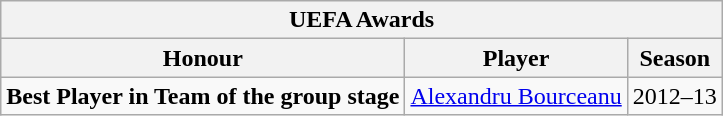<table class="wikitable" align=center>
<tr>
<th Colspan=3>UEFA Awards</th>
</tr>
<tr>
<th Align=Left>Honour</th>
<th Align=Left>Player</th>
<th Align=Left>Season</th>
</tr>
<tr>
<td valign="top" Rowspan=1 Align=left><strong>Best Player in Team of the group stage</strong></td>
<td><a href='#'>Alexandru Bourceanu</a></td>
<td class="wikitable" align=center>2012–13</td>
</tr>
</table>
